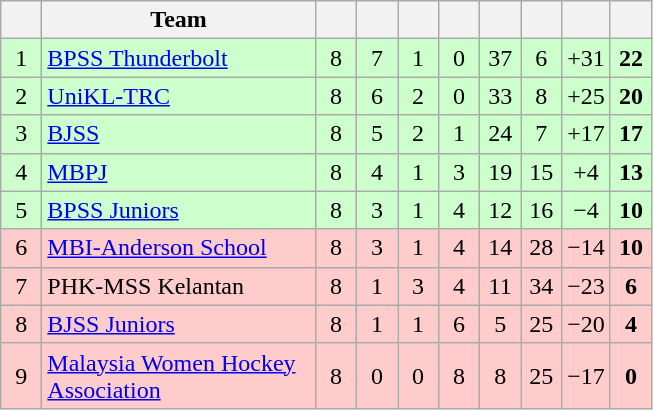<table class=wikitable style="text-align:center">
<tr>
<th width=20></th>
<th width=175>Team</th>
<th width=20></th>
<th width=20></th>
<th width=20></th>
<th width=20></th>
<th width=20></th>
<th width=20></th>
<th width=20></th>
<th width=20></th>
</tr>
<tr bgcolor=ccffcc>
<td>1</td>
<td align=left> <a href='#'>BPSS Thunderbolt</a></td>
<td>8</td>
<td>7</td>
<td>1</td>
<td>0</td>
<td>37</td>
<td>6</td>
<td>+31</td>
<td><strong>22</strong></td>
</tr>
<tr bgcolor=ccffcc>
<td>2</td>
<td align=left> <a href='#'>UniKL-TRC</a></td>
<td>8</td>
<td>6</td>
<td>2</td>
<td>0</td>
<td>33</td>
<td>8</td>
<td>+25</td>
<td><strong>20</strong></td>
</tr>
<tr bgcolor=ccffcc>
<td>3</td>
<td align=left> <a href='#'>BJSS</a></td>
<td>8</td>
<td>5</td>
<td>2</td>
<td>1</td>
<td>24</td>
<td>7</td>
<td>+17</td>
<td><strong>17</strong></td>
</tr>
<tr bgcolor=ccffcc>
<td>4</td>
<td align=left> <a href='#'>MBPJ</a></td>
<td>8</td>
<td>4</td>
<td>1</td>
<td>3</td>
<td>19</td>
<td>15</td>
<td>+4</td>
<td><strong>13</strong></td>
</tr>
<tr bgcolor=ccffcc>
<td>5</td>
<td align=left> <a href='#'>BPSS Juniors</a></td>
<td>8</td>
<td>3</td>
<td>1</td>
<td>4</td>
<td>12</td>
<td>16</td>
<td>−4</td>
<td><strong>10</strong></td>
</tr>
<tr bgcolor=ffcccc>
<td>6</td>
<td align=left> <a href='#'>MBI-Anderson School</a></td>
<td>8</td>
<td>3</td>
<td>1</td>
<td>4</td>
<td>14</td>
<td>28</td>
<td>−14</td>
<td><strong>10</strong></td>
</tr>
<tr bgcolor=ffcccc>
<td>7</td>
<td align=left> PHK-MSS Kelantan</td>
<td>8</td>
<td>1</td>
<td>3</td>
<td>4</td>
<td>11</td>
<td>34</td>
<td>−23</td>
<td><strong>6</strong></td>
</tr>
<tr bgcolor=ffcccc>
<td>8</td>
<td align=left> <a href='#'>BJSS Juniors</a></td>
<td>8</td>
<td>1</td>
<td>1</td>
<td>6</td>
<td>5</td>
<td>25</td>
<td>−20</td>
<td><strong>4</strong></td>
</tr>
<tr bgcolor=ffcccc>
<td>9</td>
<td align=left> <a href='#'>Malaysia Women Hockey Association</a></td>
<td>8</td>
<td>0</td>
<td>0</td>
<td>8</td>
<td>8</td>
<td>25</td>
<td>−17</td>
<td><strong>0</strong></td>
</tr>
</table>
